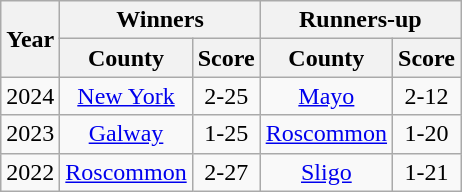<table class="wikitable sortable" style="text-align:center;">
<tr>
<th rowspan="2">Year</th>
<th colspan="2">Winners</th>
<th colspan="2">Runners-up</th>
</tr>
<tr>
<th>County</th>
<th>Score</th>
<th>County</th>
<th>Score</th>
</tr>
<tr>
<td>2024</td>
<td><a href='#'>New York</a></td>
<td>2-25</td>
<td><a href='#'>Mayo</a></td>
<td>2-12</td>
</tr>
<tr>
<td>2023</td>
<td><a href='#'>Galway</a></td>
<td>1-25</td>
<td><a href='#'>Roscommon</a></td>
<td>1-20</td>
</tr>
<tr>
<td>2022</td>
<td><a href='#'>Roscommon</a></td>
<td>2-27</td>
<td><a href='#'>Sligo</a></td>
<td>1-21</td>
</tr>
</table>
